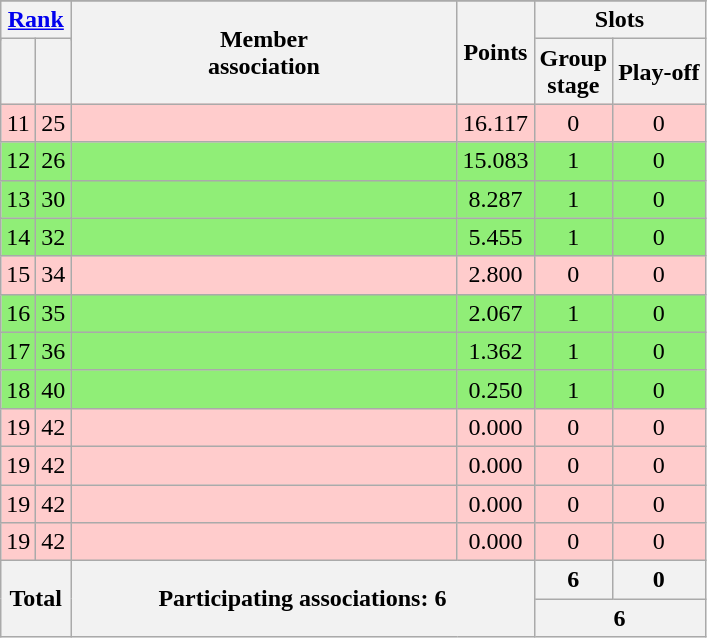<table class="wikitable" style="text-align:center">
<tr>
</tr>
<tr>
<th colspan=2 rowspan=2><a href='#'>Rank</a></th>
<th rowspan=3 width=250>Member<br>association</th>
<th rowspan=3>Points</th>
<th colspan=3>Slots</th>
</tr>
<tr>
<th rowspan=2>Group<br>stage</th>
<th rowspan=2>Play-off</th>
</tr>
<tr>
<th></th>
<th></th>
</tr>
<tr bgcolor=#ffcccc>
<td>11</td>
<td>25</td>
<td align=left></td>
<td>16.117</td>
<td>0</td>
<td>0</td>
</tr>
<tr bgcolor=#90ee77>
<td>12</td>
<td>26</td>
<td align=left></td>
<td>15.083</td>
<td>1</td>
<td>0</td>
</tr>
<tr bgcolor=#90ee77>
<td>13</td>
<td>30</td>
<td align=left></td>
<td>8.287</td>
<td>1</td>
<td>0</td>
</tr>
<tr bgcolor=#90ee77>
<td>14</td>
<td>32</td>
<td align=left></td>
<td>5.455</td>
<td>1</td>
<td>0</td>
</tr>
<tr bgcolor=#ffcccc>
<td>15</td>
<td>34</td>
<td align=left></td>
<td>2.800</td>
<td>0</td>
<td>0</td>
</tr>
<tr bgcolor=#90ee77>
<td>16</td>
<td>35</td>
<td align=left></td>
<td>2.067</td>
<td>1</td>
<td>0</td>
</tr>
<tr bgcolor=#90ee77>
<td>17</td>
<td>36</td>
<td align=left></td>
<td>1.362</td>
<td>1</td>
<td>0</td>
</tr>
<tr bgcolor=#90ee77>
<td>18</td>
<td>40</td>
<td align=left></td>
<td>0.250</td>
<td>1</td>
<td>0</td>
</tr>
<tr bgcolor=#ffcccc>
<td>19</td>
<td>42</td>
<td align=left></td>
<td>0.000</td>
<td>0</td>
<td>0</td>
</tr>
<tr bgcolor=#ffcccc>
<td>19</td>
<td>42</td>
<td align=left></td>
<td>0.000</td>
<td>0</td>
<td>0</td>
</tr>
<tr bgcolor=#ffcccc>
<td>19</td>
<td>42</td>
<td align=left></td>
<td>0.000</td>
<td>0</td>
<td>0</td>
</tr>
<tr bgcolor=#ffcccc>
<td>19</td>
<td>42</td>
<td align=left></td>
<td>0.000</td>
<td>0</td>
<td>0</td>
</tr>
<tr>
<th colspan=2 rowspan=2>Total</th>
<th colspan=2 rowspan=2>Participating associations: 6</th>
<th>6</th>
<th>0</th>
</tr>
<tr>
<th colspan=2>6</th>
</tr>
</table>
